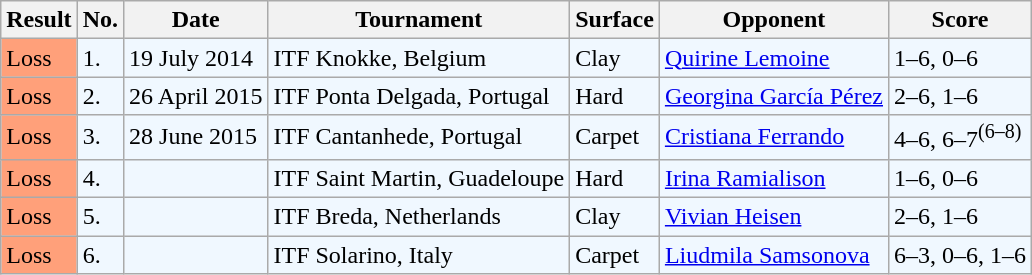<table class="sortable wikitable">
<tr>
<th>Result</th>
<th>No.</th>
<th>Date</th>
<th>Tournament</th>
<th>Surface</th>
<th>Opponent</th>
<th class="unsortable">Score</th>
</tr>
<tr style="background:#f0f8ff;">
<td style="background:#ffa07a;">Loss</td>
<td>1.</td>
<td>19 July 2014</td>
<td>ITF Knokke, Belgium</td>
<td>Clay</td>
<td> <a href='#'>Quirine Lemoine</a></td>
<td>1–6, 0–6</td>
</tr>
<tr style="background:#f0f8ff;">
<td style="background:#ffa07a;">Loss</td>
<td>2.</td>
<td>26 April 2015</td>
<td>ITF Ponta Delgada, Portugal</td>
<td>Hard</td>
<td> <a href='#'>Georgina García Pérez</a></td>
<td>2–6, 1–6</td>
</tr>
<tr style="background:#f0f8ff;">
<td style="background:#ffa07a;">Loss</td>
<td>3.</td>
<td>28 June 2015</td>
<td>ITF Cantanhede, Portugal</td>
<td>Carpet</td>
<td> <a href='#'>Cristiana Ferrando</a></td>
<td>4–6, 6–7<sup>(6–8)</sup></td>
</tr>
<tr style="background:#f0f8ff;">
<td style="background:#ffa07a;">Loss</td>
<td>4.</td>
<td></td>
<td>ITF Saint Martin, Guadeloupe</td>
<td>Hard</td>
<td> <a href='#'>Irina Ramialison</a></td>
<td>1–6, 0–6</td>
</tr>
<tr style="background:#f0f8ff;">
<td style="background:#ffa07a;">Loss</td>
<td>5.</td>
<td></td>
<td>ITF Breda, Netherlands</td>
<td>Clay</td>
<td> <a href='#'>Vivian Heisen</a></td>
<td>2–6, 1–6</td>
</tr>
<tr style="background:#f0f8ff;">
<td style="background:#ffa07a;">Loss</td>
<td>6.</td>
<td></td>
<td>ITF Solarino, Italy</td>
<td>Carpet</td>
<td> <a href='#'>Liudmila Samsonova</a></td>
<td>6–3, 0–6, 1–6</td>
</tr>
</table>
